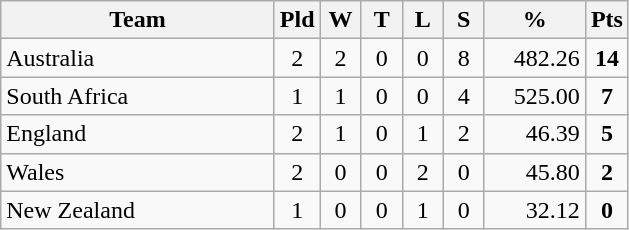<table class="wikitable" border="1" style="text-align:center;">
<tr>
<th width=175>Team</th>
<th width=20 abbr="Played">Pld</th>
<th width=20 abbr="Won">W</th>
<th width=20 abbr="Tied">T</th>
<th width=20 abbr="Lost">L</th>
<th width=20 abbr="Skins">S</th>
<th width=60 abbr="Percentage">%</th>
<th width=20 abbr="Points">Pts</th>
</tr>
<tr style="background:#f9f9f9;">
<td style="text-align:left;"> Australia</td>
<td>2</td>
<td>2</td>
<td>0</td>
<td>0</td>
<td>8</td>
<td style="text-align:right;">482.26</td>
<td><strong>14</strong></td>
</tr>
<tr style="background:#f9f9f9;">
<td style="text-align:left;"> South Africa</td>
<td>1</td>
<td>1</td>
<td>0</td>
<td>0</td>
<td>4</td>
<td style="text-align:right;">525.00</td>
<td><strong>7</strong></td>
</tr>
<tr style="background:#f9f9f9;">
<td style="text-align:left;"> England</td>
<td>2</td>
<td>1</td>
<td>0</td>
<td>1</td>
<td>2</td>
<td style="text-align:right;">46.39</td>
<td><strong>5</strong></td>
</tr>
<tr style="background:#f9f9f9;">
<td style="text-align:left;"> Wales</td>
<td>2</td>
<td>0</td>
<td>0</td>
<td>2</td>
<td>0</td>
<td style="text-align:right;">45.80</td>
<td><strong>2</strong></td>
</tr>
<tr style="background:#f9f9f9;">
<td style="text-align:left;"> New Zealand</td>
<td>1</td>
<td>0</td>
<td>0</td>
<td>1</td>
<td>0</td>
<td style="text-align:right;">32.12</td>
<td><strong>0</strong></td>
</tr>
</table>
